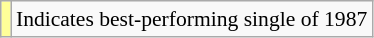<table class="wikitable" style="font-size:90%;">
<tr>
<td style="background-color:#FFFF99"></td>
<td>Indicates best-performing single of 1987</td>
</tr>
</table>
